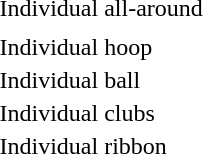<table>
<tr>
<td>Individual all-around<br></td>
<td></td>
<td></td>
<td></td>
</tr>
<tr>
<th colspan="7"></th>
</tr>
<tr>
<td>Individual hoop<br></td>
<td></td>
<td></td>
<td></td>
</tr>
<tr>
<td>Individual ball<br></td>
<td></td>
<td></td>
<td></td>
</tr>
<tr>
<td>Individual clubs<br></td>
<td></td>
<td></td>
<td></td>
</tr>
<tr>
<td>Individual ribbon<br></td>
<td></td>
<td></td>
<td></td>
</tr>
</table>
